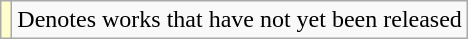<table class="wikitable">
<tr>
<td style="background:#FFFFCC;"></td>
<td>Denotes works that have not yet been released</td>
</tr>
</table>
